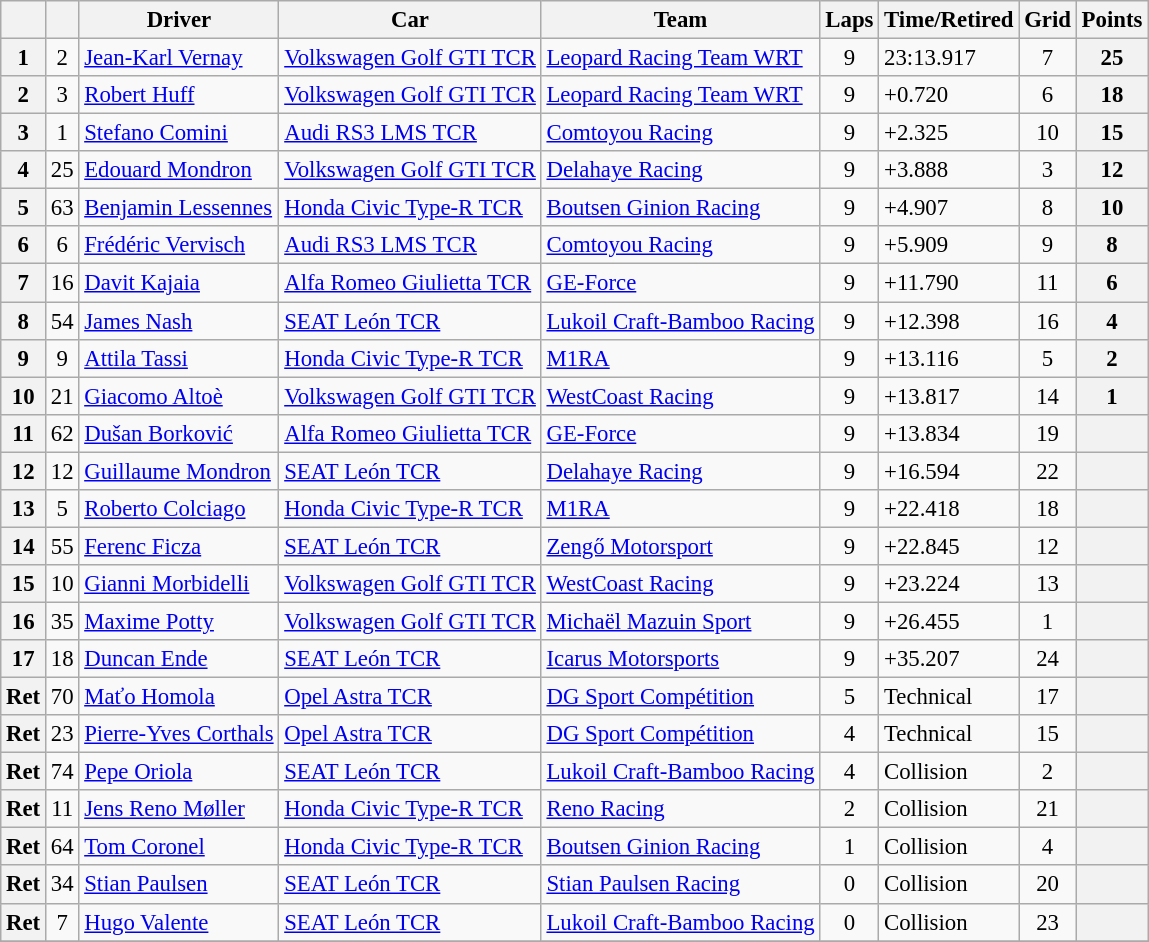<table class="wikitable sortable" style="font-size:95%">
<tr>
<th></th>
<th></th>
<th>Driver</th>
<th>Car</th>
<th>Team</th>
<th>Laps</th>
<th>Time/Retired</th>
<th>Grid</th>
<th>Points</th>
</tr>
<tr>
<th>1</th>
<td align=center>2</td>
<td> <a href='#'>Jean-Karl Vernay</a></td>
<td><a href='#'>Volkswagen Golf GTI TCR</a></td>
<td> <a href='#'>Leopard Racing Team WRT</a></td>
<td align=center>9</td>
<td>23:13.917</td>
<td align=center>7</td>
<th>25</th>
</tr>
<tr>
<th>2</th>
<td align=center>3</td>
<td> <a href='#'>Robert Huff</a></td>
<td><a href='#'>Volkswagen Golf GTI TCR</a></td>
<td> <a href='#'>Leopard Racing Team WRT</a></td>
<td align=center>9</td>
<td>+0.720</td>
<td align=center>6</td>
<th>18</th>
</tr>
<tr>
<th>3</th>
<td align=center>1</td>
<td> <a href='#'>Stefano Comini</a></td>
<td><a href='#'>Audi RS3 LMS TCR</a></td>
<td> <a href='#'>Comtoyou Racing</a></td>
<td align=center>9</td>
<td>+2.325</td>
<td align=center>10</td>
<th>15</th>
</tr>
<tr>
<th>4</th>
<td align=center>25</td>
<td> <a href='#'>Edouard Mondron</a></td>
<td><a href='#'>Volkswagen Golf GTI TCR</a></td>
<td> <a href='#'>Delahaye Racing</a></td>
<td align=center>9</td>
<td>+3.888</td>
<td align=center>3</td>
<th>12</th>
</tr>
<tr>
<th>5</th>
<td align=center>63</td>
<td> <a href='#'>Benjamin Lessennes</a></td>
<td><a href='#'>Honda Civic Type-R TCR</a></td>
<td> <a href='#'>Boutsen Ginion Racing</a></td>
<td align=center>9</td>
<td>+4.907</td>
<td align=center>8</td>
<th>10</th>
</tr>
<tr>
<th>6</th>
<td align=center>6</td>
<td> <a href='#'>Frédéric Vervisch</a></td>
<td><a href='#'>Audi RS3 LMS TCR</a></td>
<td> <a href='#'>Comtoyou Racing</a></td>
<td align=center>9</td>
<td>+5.909</td>
<td align=center>9</td>
<th>8</th>
</tr>
<tr>
<th>7</th>
<td align=center>16</td>
<td> <a href='#'>Davit Kajaia</a></td>
<td><a href='#'>Alfa Romeo Giulietta TCR</a></td>
<td> <a href='#'>GE-Force</a></td>
<td align=center>9</td>
<td>+11.790</td>
<td align=center>11</td>
<th>6</th>
</tr>
<tr>
<th>8</th>
<td align=center>54</td>
<td> <a href='#'>James Nash</a></td>
<td><a href='#'>SEAT León TCR</a></td>
<td> <a href='#'>Lukoil Craft-Bamboo Racing</a></td>
<td align=center>9</td>
<td>+12.398</td>
<td align=center>16</td>
<th>4</th>
</tr>
<tr>
<th>9</th>
<td align=center>9</td>
<td> <a href='#'>Attila Tassi</a></td>
<td><a href='#'>Honda Civic Type-R TCR</a></td>
<td> <a href='#'>M1RA</a></td>
<td align=center>9</td>
<td>+13.116</td>
<td align=center>5</td>
<th>2</th>
</tr>
<tr>
<th>10</th>
<td align=center>21</td>
<td> <a href='#'>Giacomo Altoè</a></td>
<td><a href='#'>Volkswagen Golf GTI TCR</a></td>
<td> <a href='#'>WestCoast Racing</a></td>
<td align=center>9</td>
<td>+13.817</td>
<td align=center>14</td>
<th>1</th>
</tr>
<tr>
<th>11</th>
<td align=center>62</td>
<td> <a href='#'>Dušan Borković</a></td>
<td><a href='#'>Alfa Romeo Giulietta TCR</a></td>
<td> <a href='#'>GE-Force</a></td>
<td align=center>9</td>
<td>+13.834</td>
<td align=center>19</td>
<th></th>
</tr>
<tr>
<th>12</th>
<td align=center>12</td>
<td> <a href='#'>Guillaume Mondron</a></td>
<td><a href='#'>SEAT León TCR</a></td>
<td> <a href='#'>Delahaye Racing</a></td>
<td align=center>9</td>
<td>+16.594</td>
<td align=center>22</td>
<th></th>
</tr>
<tr>
<th>13</th>
<td align=center>5</td>
<td> <a href='#'>Roberto Colciago</a></td>
<td><a href='#'>Honda Civic Type-R TCR</a></td>
<td> <a href='#'>M1RA</a></td>
<td align=center>9</td>
<td>+22.418</td>
<td align=center>18</td>
<th></th>
</tr>
<tr>
<th>14</th>
<td align=center>55</td>
<td> <a href='#'>Ferenc Ficza</a></td>
<td><a href='#'>SEAT León TCR</a></td>
<td> <a href='#'>Zengő Motorsport</a></td>
<td align=center>9</td>
<td>+22.845</td>
<td align=center>12</td>
<th></th>
</tr>
<tr>
<th>15</th>
<td align=center>10</td>
<td> <a href='#'>Gianni Morbidelli</a></td>
<td><a href='#'>Volkswagen Golf GTI TCR</a></td>
<td> <a href='#'>WestCoast Racing</a></td>
<td align=center>9</td>
<td>+23.224</td>
<td align=center>13</td>
<th></th>
</tr>
<tr>
<th>16</th>
<td align=center>35</td>
<td> <a href='#'>Maxime Potty</a></td>
<td><a href='#'>Volkswagen Golf GTI TCR</a></td>
<td> <a href='#'>Michaël Mazuin Sport</a></td>
<td align=center>9</td>
<td>+26.455</td>
<td align=center>1</td>
<th></th>
</tr>
<tr>
<th>17</th>
<td align=center>18</td>
<td> <a href='#'>Duncan Ende</a></td>
<td><a href='#'>SEAT León TCR</a></td>
<td> <a href='#'>Icarus Motorsports</a></td>
<td align=center>9</td>
<td>+35.207</td>
<td align=center>24</td>
<th></th>
</tr>
<tr>
<th>Ret</th>
<td align=center>70</td>
<td> <a href='#'>Maťo Homola</a></td>
<td><a href='#'>Opel Astra TCR</a></td>
<td> <a href='#'>DG Sport Compétition</a></td>
<td align=center>5</td>
<td>Technical</td>
<td align=center>17</td>
<th></th>
</tr>
<tr>
<th>Ret</th>
<td align=center>23</td>
<td> <a href='#'>Pierre-Yves Corthals</a></td>
<td><a href='#'>Opel Astra TCR</a></td>
<td> <a href='#'>DG Sport Compétition</a></td>
<td align=center>4</td>
<td>Technical</td>
<td align=center>15</td>
<th></th>
</tr>
<tr>
<th>Ret</th>
<td align=center>74</td>
<td> <a href='#'>Pepe Oriola</a></td>
<td><a href='#'>SEAT León TCR</a></td>
<td> <a href='#'>Lukoil Craft-Bamboo Racing</a></td>
<td align=center>4</td>
<td>Collision</td>
<td align=center>2</td>
<th></th>
</tr>
<tr>
<th>Ret</th>
<td align=center>11</td>
<td> <a href='#'>Jens Reno Møller</a></td>
<td><a href='#'>Honda Civic Type-R TCR</a></td>
<td> <a href='#'>Reno Racing</a></td>
<td align=center>2</td>
<td>Collision</td>
<td align=center>21</td>
<th></th>
</tr>
<tr>
<th>Ret</th>
<td align=center>64</td>
<td> <a href='#'>Tom Coronel</a></td>
<td><a href='#'>Honda Civic Type-R TCR</a></td>
<td> <a href='#'>Boutsen Ginion Racing</a></td>
<td align=center>1</td>
<td>Collision</td>
<td align=center>4</td>
<th></th>
</tr>
<tr>
<th>Ret</th>
<td align=center>34</td>
<td> <a href='#'>Stian Paulsen</a></td>
<td><a href='#'>SEAT León TCR</a></td>
<td> <a href='#'>Stian Paulsen Racing</a></td>
<td align=center>0</td>
<td>Collision</td>
<td align=center>20</td>
<th></th>
</tr>
<tr>
<th>Ret</th>
<td align=center>7</td>
<td> <a href='#'>Hugo Valente</a></td>
<td><a href='#'>SEAT León TCR</a></td>
<td> <a href='#'>Lukoil Craft-Bamboo Racing</a></td>
<td align=center>0</td>
<td>Collision</td>
<td align=center>23</td>
<th></th>
</tr>
<tr>
</tr>
</table>
